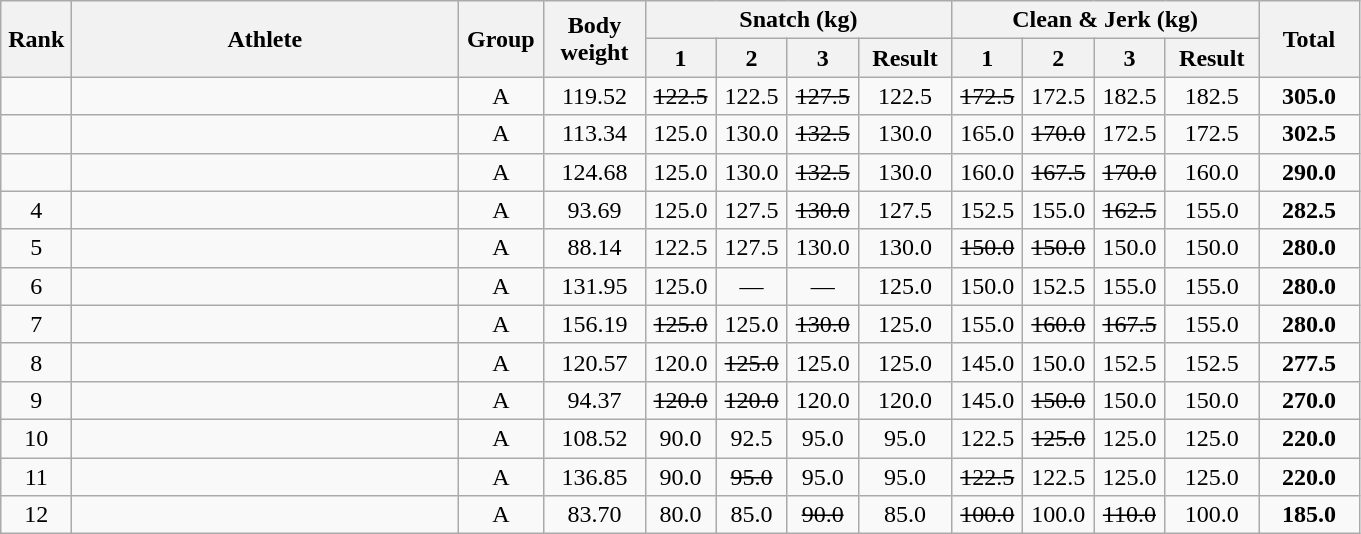<table class = "wikitable" style="text-align:center;">
<tr>
<th rowspan=2 width=40>Rank</th>
<th rowspan=2 width=250>Athlete</th>
<th rowspan=2 width=50>Group</th>
<th rowspan=2 width=60>Body weight</th>
<th colspan=4>Snatch (kg)</th>
<th colspan=4>Clean & Jerk (kg)</th>
<th rowspan=2 width=60>Total</th>
</tr>
<tr>
<th width=40>1</th>
<th width=40>2</th>
<th width=40>3</th>
<th width=55>Result</th>
<th width=40>1</th>
<th width=40>2</th>
<th width=40>3</th>
<th width=55>Result</th>
</tr>
<tr>
<td></td>
<td align=left></td>
<td>A</td>
<td>119.52</td>
<td><s>122.5</s></td>
<td>122.5</td>
<td><s>127.5</s></td>
<td>122.5</td>
<td><s>172.5</s></td>
<td>172.5</td>
<td>182.5</td>
<td>182.5</td>
<td><strong>305.0</strong></td>
</tr>
<tr>
<td></td>
<td align=left></td>
<td>A</td>
<td>113.34</td>
<td>125.0</td>
<td>130.0</td>
<td><s>132.5</s></td>
<td>130.0</td>
<td>165.0</td>
<td><s>170.0</s></td>
<td>172.5</td>
<td>172.5</td>
<td><strong>302.5</strong></td>
</tr>
<tr>
<td></td>
<td align=left></td>
<td>A</td>
<td>124.68</td>
<td>125.0</td>
<td>130.0</td>
<td><s>132.5</s></td>
<td>130.0</td>
<td>160.0</td>
<td><s>167.5</s></td>
<td><s>170.0</s></td>
<td>160.0</td>
<td><strong>290.0</strong></td>
</tr>
<tr>
<td>4</td>
<td align=left></td>
<td>A</td>
<td>93.69</td>
<td>125.0</td>
<td>127.5</td>
<td><s>130.0</s></td>
<td>127.5</td>
<td>152.5</td>
<td>155.0</td>
<td><s>162.5</s></td>
<td>155.0</td>
<td><strong>282.5</strong></td>
</tr>
<tr>
<td>5</td>
<td align=left></td>
<td>A</td>
<td>88.14</td>
<td>122.5</td>
<td>127.5</td>
<td>130.0</td>
<td>130.0</td>
<td><s>150.0</s></td>
<td><s>150.0</s></td>
<td>150.0</td>
<td>150.0</td>
<td><strong>280.0</strong></td>
</tr>
<tr>
<td>6</td>
<td align=left></td>
<td>A</td>
<td>131.95</td>
<td>125.0</td>
<td>—</td>
<td>—</td>
<td>125.0</td>
<td>150.0</td>
<td>152.5</td>
<td>155.0</td>
<td>155.0</td>
<td><strong>280.0</strong></td>
</tr>
<tr>
<td>7</td>
<td align=left></td>
<td>A</td>
<td>156.19</td>
<td><s>125.0</s></td>
<td>125.0</td>
<td><s>130.0</s></td>
<td>125.0</td>
<td>155.0</td>
<td><s>160.0</s></td>
<td><s>167.5</s></td>
<td>155.0</td>
<td><strong>280.0</strong></td>
</tr>
<tr>
<td>8</td>
<td align=left></td>
<td>A</td>
<td>120.57</td>
<td>120.0</td>
<td><s>125.0</s></td>
<td>125.0</td>
<td>125.0</td>
<td>145.0</td>
<td>150.0</td>
<td>152.5</td>
<td>152.5</td>
<td><strong>277.5</strong></td>
</tr>
<tr>
<td>9</td>
<td align=left></td>
<td>A</td>
<td>94.37</td>
<td><s>120.0</s></td>
<td><s>120.0</s></td>
<td>120.0</td>
<td>120.0</td>
<td>145.0</td>
<td><s>150.0</s></td>
<td>150.0</td>
<td>150.0</td>
<td><strong>270.0</strong></td>
</tr>
<tr>
<td>10</td>
<td align=left></td>
<td>A</td>
<td>108.52</td>
<td>90.0</td>
<td>92.5</td>
<td>95.0</td>
<td>95.0</td>
<td>122.5</td>
<td><s>125.0</s></td>
<td>125.0</td>
<td>125.0</td>
<td><strong>220.0</strong></td>
</tr>
<tr>
<td>11</td>
<td align=left></td>
<td>A</td>
<td>136.85</td>
<td>90.0</td>
<td><s>95.0</s></td>
<td>95.0</td>
<td>95.0</td>
<td><s>122.5</s></td>
<td>122.5</td>
<td>125.0</td>
<td>125.0</td>
<td><strong>220.0</strong></td>
</tr>
<tr>
<td>12</td>
<td align=left></td>
<td>A</td>
<td>83.70</td>
<td>80.0</td>
<td>85.0</td>
<td><s>90.0</s></td>
<td>85.0</td>
<td><s>100.0</s></td>
<td>100.0</td>
<td><s>110.0</s></td>
<td>100.0</td>
<td><strong>185.0</strong></td>
</tr>
</table>
